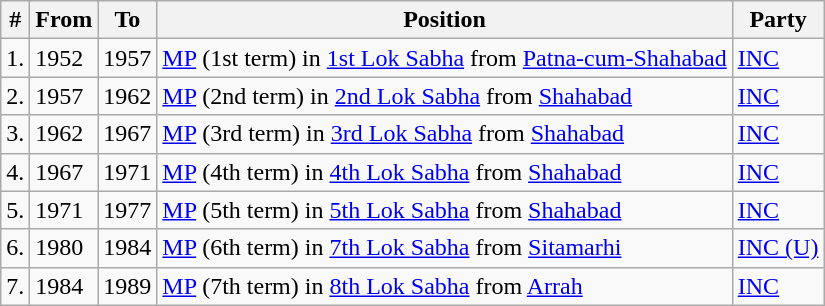<table class="wikitable">
<tr>
<th>#</th>
<th>From</th>
<th>To</th>
<th>Position</th>
<th>Party</th>
</tr>
<tr>
<td>1.</td>
<td>1952</td>
<td>1957</td>
<td><a href='#'>MP</a> (1st term) in <a href='#'>1st Lok Sabha</a> from <a href='#'>Patna-cum-Shahabad</a></td>
<td><a href='#'>INC</a></td>
</tr>
<tr>
<td>2.</td>
<td>1957</td>
<td>1962</td>
<td><a href='#'>MP</a> (2nd term) in <a href='#'>2nd Lok Sabha</a> from <a href='#'>Shahabad</a></td>
<td><a href='#'>INC</a></td>
</tr>
<tr>
<td>3.</td>
<td>1962</td>
<td>1967</td>
<td><a href='#'>MP</a> (3rd term) in <a href='#'>3rd Lok Sabha</a> from <a href='#'>Shahabad</a></td>
<td><a href='#'>INC</a></td>
</tr>
<tr>
<td>4.</td>
<td>1967</td>
<td>1971</td>
<td><a href='#'>MP</a> (4th term) in <a href='#'>4th Lok Sabha</a> from <a href='#'>Shahabad</a></td>
<td><a href='#'>INC</a></td>
</tr>
<tr>
<td>5.</td>
<td>1971</td>
<td>1977</td>
<td><a href='#'>MP</a> (5th term) in <a href='#'>5th Lok Sabha</a> from <a href='#'>Shahabad</a></td>
<td><a href='#'>INC</a></td>
</tr>
<tr>
<td>6.</td>
<td>1980</td>
<td>1984</td>
<td><a href='#'>MP</a> (6th term) in <a href='#'>7th Lok Sabha</a> from <a href='#'>Sitamarhi</a></td>
<td><a href='#'>INC (U)</a></td>
</tr>
<tr>
<td>7.</td>
<td>1984</td>
<td>1989</td>
<td><a href='#'>MP</a> (7th term) in <a href='#'>8th Lok Sabha</a> from <a href='#'>Arrah</a></td>
<td><a href='#'>INC</a></td>
</tr>
</table>
